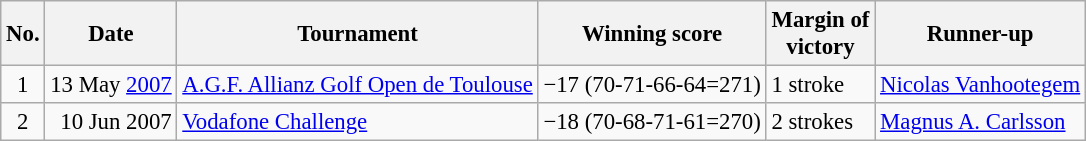<table class="wikitable" style="font-size:95%;">
<tr>
<th>No.</th>
<th>Date</th>
<th>Tournament</th>
<th>Winning score</th>
<th>Margin of<br>victory</th>
<th>Runner-up</th>
</tr>
<tr>
<td align=center>1</td>
<td align=right>13 May <a href='#'>2007</a></td>
<td><a href='#'>A.G.F. Allianz Golf Open de Toulouse</a></td>
<td>−17 (70-71-66-64=271)</td>
<td>1 stroke</td>
<td> <a href='#'>Nicolas Vanhootegem</a></td>
</tr>
<tr>
<td align=center>2</td>
<td align=right>10 Jun 2007</td>
<td><a href='#'>Vodafone Challenge</a></td>
<td>−18 (70-68-71-61=270)</td>
<td>2 strokes</td>
<td> <a href='#'>Magnus A. Carlsson</a></td>
</tr>
</table>
